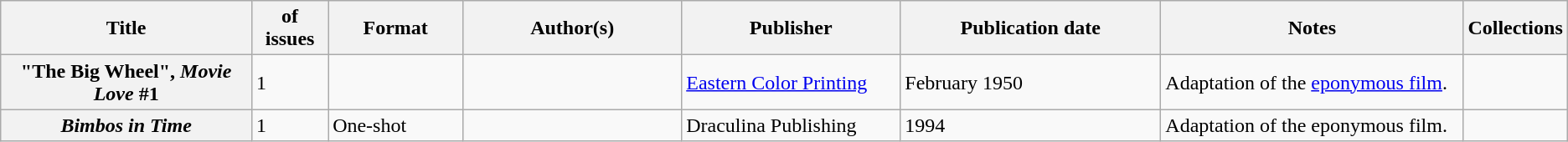<table class="wikitable">
<tr>
<th>Title</th>
<th style="width:40pt"> of issues</th>
<th style="width:75pt">Format</th>
<th style="width:125pt">Author(s)</th>
<th style="width:125pt">Publisher</th>
<th style="width:150pt">Publication date</th>
<th style="width:175pt">Notes</th>
<th>Collections</th>
</tr>
<tr>
<th>"The Big Wheel", <em>Movie Love</em> #1</th>
<td>1</td>
<td></td>
<td></td>
<td><a href='#'>Eastern Color Printing</a></td>
<td>February 1950</td>
<td>Adaptation of the <a href='#'>eponymous film</a>.</td>
<td></td>
</tr>
<tr>
<th><em>Bimbos in Time</em></th>
<td>1</td>
<td>One-shot</td>
<td></td>
<td>Draculina Publishing</td>
<td>1994</td>
<td>Adaptation of the eponymous film.</td>
<td></td>
</tr>
</table>
